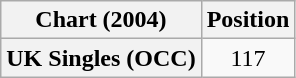<table class="wikitable plainrowheaders" style="text-align:center">
<tr>
<th scope="col">Chart (2004)</th>
<th scope="col">Position</th>
</tr>
<tr>
<th scope="row">UK Singles (OCC)</th>
<td>117</td>
</tr>
</table>
